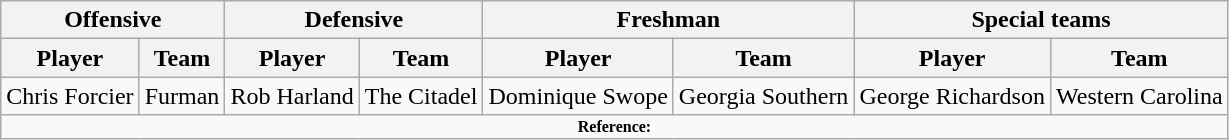<table class="wikitable" border="1">
<tr>
<th colspan="2">Offensive</th>
<th colspan="2">Defensive</th>
<th colspan="2">Freshman</th>
<th colspan="2">Special teams</th>
</tr>
<tr>
<th>Player</th>
<th>Team</th>
<th>Player</th>
<th>Team</th>
<th>Player</th>
<th>Team</th>
<th>Player</th>
<th>Team</th>
</tr>
<tr>
<td>Chris Forcier</td>
<td>Furman</td>
<td>Rob Harland</td>
<td>The Citadel</td>
<td>Dominique Swope</td>
<td>Georgia Southern</td>
<td>George Richardson</td>
<td>Western Carolina</td>
</tr>
<tr>
<td colspan="8" style="font-size: 8pt" align="center"><strong>Reference:</strong></td>
</tr>
</table>
